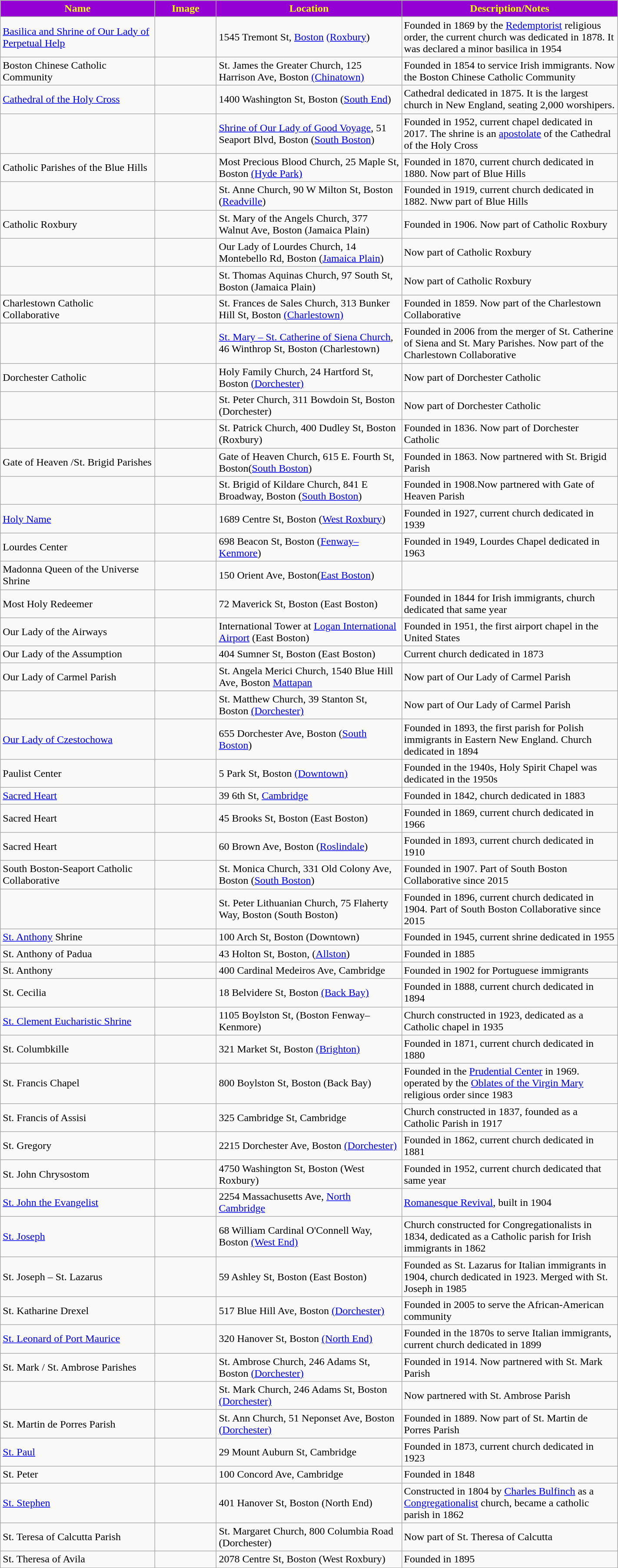<table class="wikitable sortable" style="width:75%">
<tr>
<th style="background:darkviolet; color:yellow;" width="25%"><strong>Name</strong></th>
<th style="background:darkviolet; color:yellow;" width="10%"><strong>Image</strong></th>
<th style="background:darkviolet; color:yellow;" width="30%"><strong>Location</strong></th>
<th style="background:darkviolet; color:yellow;" width="35%"><strong>Description/Notes</strong></th>
</tr>
<tr>
<td><a href='#'>Basilica and Shrine of Our Lady of Perpetual Help</a></td>
<td></td>
<td>1545 Tremont St, <a href='#'>Boston</a> <a href='#'>(Roxbury</a>)</td>
<td>Founded in 1869 by the <a href='#'>Redemptorist</a> religious order, the current church was dedicated in 1878.  It was declared a minor basilica in 1954</td>
</tr>
<tr>
<td>Boston Chinese Catholic Community</td>
<td></td>
<td>St. James the Greater Church, 125 Harrison Ave, Boston <a href='#'>(Chinatown)</a></td>
<td>Founded in 1854 to service Irish immigrants. Now the Boston Chinese Catholic Community</td>
</tr>
<tr>
<td><a href='#'>Cathedral of the Holy Cross</a></td>
<td></td>
<td>1400 Washington St, Boston (<a href='#'>South End</a>)</td>
<td>Cathedral dedicated in 1875. It is the largest church in New England, seating 2,000 worshipers.</td>
</tr>
<tr>
<td></td>
<td></td>
<td><a href='#'>Shrine of Our Lady of Good Voyage</a>, 51 Seaport Blvd, Boston (<a href='#'>South Boston</a>)</td>
<td>Founded in 1952, current chapel dedicated in 2017. The shrine is an <a href='#'>apostolate</a> of the Cathedral of the Holy Cross</td>
</tr>
<tr>
<td>Catholic Parishes of the Blue Hills</td>
<td></td>
<td>Most Precious Blood Church, 25 Maple St, Boston <a href='#'>(Hyde Park)</a></td>
<td>Founded in 1870, current church dedicated in 1880.  Now part of Blue Hills</td>
</tr>
<tr>
<td></td>
<td></td>
<td>St. Anne Church, 90 W Milton St, Boston (<a href='#'>Readville</a>)</td>
<td>Founded in 1919, current church dedicated in 1882. Nww part of Blue Hills</td>
</tr>
<tr>
<td>Catholic Roxbury</td>
<td></td>
<td>St. Mary of the Angels Church, 377 Walnut Ave, Boston (Jamaica Plain)</td>
<td>Founded in 1906. Now part of Catholic Roxbury</td>
</tr>
<tr>
<td></td>
<td></td>
<td>Our Lady of Lourdes Church, 14 Montebello Rd, Boston (<a href='#'>Jamaica Plain</a>)</td>
<td>Now part of Catholic Roxbury</td>
</tr>
<tr>
<td></td>
<td></td>
<td>St. Thomas Aquinas Church, 97 South St, Boston (Jamaica Plain)</td>
<td>Now part of Catholic Roxbury</td>
</tr>
<tr>
<td>Charlestown Catholic Collaborative</td>
<td></td>
<td>St. Frances de Sales Church, 313 Bunker Hill St, Boston <a href='#'>(Charlestown)</a></td>
<td>Founded in 1859. Now part of the Charlestown Collaborative</td>
</tr>
<tr>
<td></td>
<td></td>
<td><a href='#'>St. Mary – St. Catherine of Siena Church</a>, 46 Winthrop St, Boston (Charlestown)</td>
<td>Founded in 2006 from the merger of St. Catherine of Siena and St. Mary Parishes. Now part of the Charlestown Collaborative</td>
</tr>
<tr>
<td>Dorchester Catholic</td>
<td></td>
<td>Holy Family Church, 24 Hartford St, Boston <a href='#'>(Dorchester)</a></td>
<td>Now part of Dorchester Catholic</td>
</tr>
<tr>
<td></td>
<td></td>
<td>St. Peter Church, 311 Bowdoin St, Boston (Dorchester)</td>
<td>Now part of Dorchester Catholic</td>
</tr>
<tr>
<td></td>
<td></td>
<td>St. Patrick Church, 400 Dudley St, Boston (Roxbury)</td>
<td>Founded in 1836. Now part of Dorchester Catholic</td>
</tr>
<tr>
<td>Gate of Heaven /St. Brigid Parishes</td>
<td></td>
<td>Gate of Heaven Church, 615 E. Fourth St, Boston(<a href='#'>South Boston</a>)</td>
<td>Founded in 1863. Now partnered with St. Brigid Parish</td>
</tr>
<tr>
<td></td>
<td></td>
<td>St. Brigid of Kildare Church, 841 E Broadway, Boston (<a href='#'>South Boston</a>)</td>
<td>Founded in 1908.Now partnered with Gate of Heaven Parish</td>
</tr>
<tr>
<td><a href='#'>Holy Name</a></td>
<td></td>
<td>1689 Centre St, Boston (<a href='#'>West Roxbury</a>)</td>
<td>Founded in 1927, current church dedicated in 1939</td>
</tr>
<tr>
<td>Lourdes Center</td>
<td></td>
<td>698 Beacon St, Boston (<a href='#'>Fenway–Kenmore</a>)</td>
<td>Founded in 1949, Lourdes Chapel dedicated in 1963</td>
</tr>
<tr>
<td>Madonna Queen of the Universe Shrine</td>
<td></td>
<td>150 Orient Ave, Boston(<a href='#'>East Boston</a>)</td>
<td></td>
</tr>
<tr>
<td>Most Holy Redeemer</td>
<td></td>
<td>72 Maverick St, Boston (East Boston)</td>
<td>Founded in 1844 for Irish immigrants, church dedicated that same year</td>
</tr>
<tr>
<td>Our Lady of the Airways</td>
<td></td>
<td>International Tower at <a href='#'>Logan International Airport</a> (East Boston)</td>
<td>Founded in 1951, the first airport chapel in the United States</td>
</tr>
<tr>
<td>Our Lady of the Assumption</td>
<td></td>
<td>404 Sumner St, Boston (East Boston)</td>
<td>Current church dedicated in 1873</td>
</tr>
<tr>
<td>Our Lady of Carmel Parish</td>
<td></td>
<td>St. Angela Merici Church, 1540 Blue Hill Ave, Boston <a href='#'>Mattapan</a></td>
<td>Now part of Our Lady of Carmel Parish</td>
</tr>
<tr>
<td></td>
<td></td>
<td>St. Matthew Church, 39 Stanton St, Boston <a href='#'>(Dorchester)</a></td>
<td>Now part of Our Lady of Carmel Parish</td>
</tr>
<tr>
<td><a href='#'>Our Lady of Czestochowa</a></td>
<td></td>
<td>655 Dorchester Ave, Boston (<a href='#'>South Boston</a>)</td>
<td>Founded in 1893, the first parish for Polish immigrants in Eastern New England.  Church dedicated in 1894</td>
</tr>
<tr>
<td>Paulist Center</td>
<td></td>
<td>5 Park St, Boston <a href='#'>(Downtown)</a></td>
<td>Founded in the 1940s, Holy Spirit Chapel was dedicated in the 1950s</td>
</tr>
<tr>
<td><a href='#'>Sacred Heart</a></td>
<td></td>
<td>39 6th St, <a href='#'>Cambridge</a></td>
<td>Founded in 1842, church dedicated in 1883</td>
</tr>
<tr>
<td>Sacred Heart</td>
<td></td>
<td>45 Brooks St, Boston (East Boston)</td>
<td>Founded in 1869, current church dedicated in 1966</td>
</tr>
<tr>
<td>Sacred Heart</td>
<td></td>
<td>60 Brown Ave, Boston (<a href='#'>Roslindale</a>)</td>
<td>Founded in 1893, current church dedicated in 1910</td>
</tr>
<tr>
<td>South Boston-Seaport Catholic Collaborative</td>
<td></td>
<td>St. Monica Church, 331 Old Colony Ave, Boston (<a href='#'>South Boston</a>)</td>
<td>Founded in 1907. Part of South Boston Collaborative since 2015</td>
</tr>
<tr>
<td></td>
<td></td>
<td>St. Peter Lithuanian Church, 75 Flaherty Way, Boston (South Boston)</td>
<td>Founded in 1896, current church dedicated in 1904. Part of South Boston Collaborative since 2015</td>
</tr>
<tr>
<td><a href='#'>St. Anthony</a> Shrine</td>
<td></td>
<td>100 Arch St, Boston (Downtown)</td>
<td>Founded in 1945, current shrine dedicated in 1955</td>
</tr>
<tr>
<td>St. Anthony of Padua</td>
<td></td>
<td>43 Holton St, Boston, (<a href='#'>Allston</a>)</td>
<td>Founded in 1885</td>
</tr>
<tr>
<td>St. Anthony</td>
<td></td>
<td>400 Cardinal Medeiros Ave, Cambridge</td>
<td>Founded in 1902 for Portuguese immigrants</td>
</tr>
<tr>
<td>St. Cecilia</td>
<td></td>
<td>18 Belvidere St, Boston <a href='#'>(Back Bay)</a></td>
<td>Founded in 1888, current church dedicated in 1894</td>
</tr>
<tr>
<td><a href='#'>St. Clement Eucharistic Shrine</a></td>
<td></td>
<td>1105 Boylston St, (Boston Fenway–Kenmore)</td>
<td>Church constructed in 1923, dedicated as a Catholic chapel in 1935</td>
</tr>
<tr>
<td>St. Columbkille</td>
<td></td>
<td>321 Market St, Boston <a href='#'>(Brighton)</a></td>
<td>Founded in 1871, current church dedicated in 1880</td>
</tr>
<tr>
<td>St. Francis Chapel</td>
<td></td>
<td>800 Boylston St, Boston (Back Bay)</td>
<td>Founded in the <a href='#'>Prudential Center</a> in 1969. operated by the <a href='#'>Oblates of the Virgin Mary</a> religious order since 1983</td>
</tr>
<tr>
<td>St. Francis of Assisi</td>
<td></td>
<td>325 Cambridge St, Cambridge</td>
<td>Church constructed in 1837, founded as a Catholic Parish in 1917</td>
</tr>
<tr>
<td>St. Gregory</td>
<td></td>
<td>2215 Dorchester Ave, Boston <a href='#'>(Dorchester)</a></td>
<td>Founded in 1862, current church dedicated in 1881</td>
</tr>
<tr>
<td>St. John Chrysostom</td>
<td></td>
<td>4750 Washington St, Boston (West Roxbury)</td>
<td>Founded in 1952, current church dedicated that same year</td>
</tr>
<tr>
<td><a href='#'>St. John the Evangelist</a></td>
<td></td>
<td>2254 Massachusetts Ave, <a href='#'>North Cambridge</a></td>
<td><a href='#'>Romanesque Revival</a>, built in 1904</td>
</tr>
<tr>
<td><a href='#'>St. Joseph</a></td>
<td></td>
<td>68 William Cardinal O'Connell Way, Boston <a href='#'>(West End)</a></td>
<td>Church constructed for Congregationalists in 1834, dedicated as a Catholic parish for Irish immigrants in 1862</td>
</tr>
<tr>
<td>St. Joseph – St. Lazarus</td>
<td></td>
<td>59 Ashley St, Boston (East Boston)</td>
<td>Founded as St. Lazarus for Italian immigrants in 1904, church dedicated in 1923. Merged with St. Joseph in 1985</td>
</tr>
<tr>
<td>St. Katharine Drexel</td>
<td></td>
<td>517 Blue Hill Ave, Boston <a href='#'>(Dorchester)</a></td>
<td>Founded in 2005 to serve the African-American community</td>
</tr>
<tr>
<td><a href='#'>St. Leonard of Port Maurice</a></td>
<td></td>
<td>320 Hanover St, Boston <a href='#'>(North End)</a></td>
<td>Founded in the 1870s to serve Italian immigrants, current church dedicated in 1899</td>
</tr>
<tr>
<td>St. Mark / St. Ambrose Parishes</td>
<td></td>
<td>St. Ambrose Church, 246 Adams St, Boston <a href='#'>(Dorchester)</a></td>
<td>Founded in 1914. Now partnered with St. Mark Parish</td>
</tr>
<tr>
<td></td>
<td></td>
<td>St. Mark Church, 246 Adams St, Boston <a href='#'>(Dorchester)</a></td>
<td>Now partnered with St. Ambrose Parish</td>
</tr>
<tr>
<td>St. Martin de Porres Parish</td>
<td></td>
<td>St. Ann Church, 51 Neponset Ave, Boston <a href='#'>(Dorchester)</a></td>
<td>Founded in 1889. Now part of St. Martin de Porres Parish</td>
</tr>
<tr>
<td><a href='#'>St. Paul</a></td>
<td></td>
<td>29 Mount Auburn St, Cambridge</td>
<td>Founded in 1873, current church dedicated in 1923</td>
</tr>
<tr>
<td>St. Peter</td>
<td></td>
<td>100 Concord Ave, Cambridge</td>
<td>Founded in 1848</td>
</tr>
<tr>
<td><a href='#'>St. Stephen</a></td>
<td></td>
<td>401 Hanover St, Boston (North End)</td>
<td>Constructed in 1804 by <a href='#'>Charles Bulfinch</a> as a <a href='#'>Congregationalist</a> church, became a catholic parish in 1862</td>
</tr>
<tr>
<td>St. Teresa of Calcutta Parish</td>
<td></td>
<td>St. Margaret Church, 800 Columbia Road (Dorchester)</td>
<td>Now part of St. Theresa of Calcutta</td>
</tr>
<tr>
<td>St. Theresa of Avila</td>
<td></td>
<td>2078 Centre St, Boston (West Roxbury)</td>
<td>Founded in 1895</td>
</tr>
</table>
